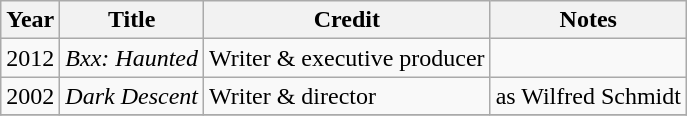<table class="wikitable sortable">
<tr>
<th>Year</th>
<th>Title</th>
<th>Credit</th>
<th>Notes</th>
</tr>
<tr>
<td>2012</td>
<td><em>Bxx: Haunted</em></td>
<td>Writer & executive producer</td>
<td></td>
</tr>
<tr>
<td>2002</td>
<td><em>Dark Descent</em></td>
<td>Writer & director</td>
<td>as Wilfred Schmidt</td>
</tr>
<tr>
</tr>
</table>
